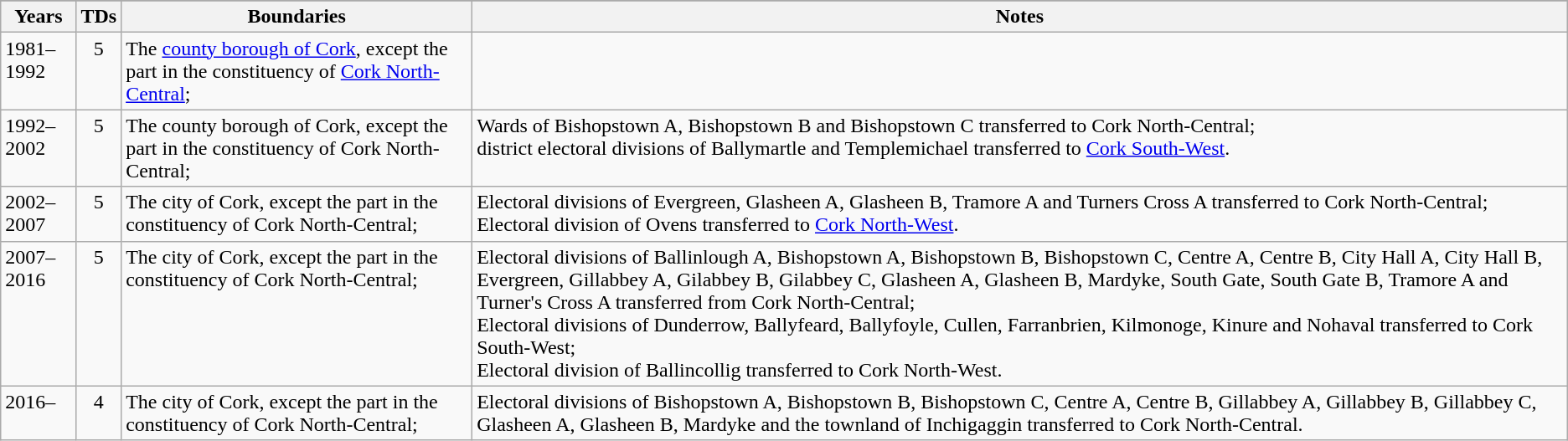<table class="wikitable">
<tr>
</tr>
<tr>
<th>Years</th>
<th>TDs</th>
<th>Boundaries</th>
<th>Notes</th>
</tr>
<tr style="vertical-align:top">
<td>1981–1992</td>
<td style="text-align:center">5</td>
<td>The <a href='#'>county borough of Cork</a>, except the part in the constituency of <a href='#'>Cork North-Central</a>;<br></td>
</tr>
<tr style="vertical-align:top">
<td>1992–2002</td>
<td style="text-align:center">5</td>
<td>The county borough of Cork, except the part in the constituency of Cork North-Central;<br></td>
<td>Wards of Bishopstown A, Bishopstown B and Bishopstown C transferred to Cork North-Central;<br>district electoral divisions of Ballymartle and Templemichael transferred to <a href='#'>Cork South-West</a>.</td>
</tr>
<tr style="vertical-align:top">
<td>2002–2007</td>
<td style="text-align:center">5</td>
<td>The city of Cork, except the part in the constituency of Cork North-Central;<br></td>
<td>Electoral divisions of Evergreen, Glasheen A, Glasheen B, Tramore A and Turners Cross A transferred to Cork North-Central;<br>Electoral division of Ovens transferred to <a href='#'>Cork North-West</a>.</td>
</tr>
<tr style="vertical-align:top">
<td>2007–2016</td>
<td style="text-align:center">5</td>
<td>The city of Cork, except the part in the constituency of Cork North-Central;<br></td>
<td>Electoral divisions of Ballinlough A, Bishopstown A, Bishopstown B, Bishopstown C, Centre A, Centre B, City Hall A, City Hall B, Evergreen, Gillabbey A, Gilabbey B, Gilabbey C, Glasheen A, Glasheen B, Mardyke, South Gate, South Gate B, Tramore A and Turner's Cross A transferred from Cork North-Central;<br>Electoral divisions of Dunderrow, Ballyfeard, Ballyfoyle, Cullen, Farranbrien, Kilmonoge, Kinure and Nohaval transferred to Cork South-West;<br>Electoral division of Ballincollig transferred to Cork North-West.</td>
</tr>
<tr style="vertical-align:top">
<td>2016–</td>
<td style="text-align:center">4</td>
<td>The city of Cork, except the part in the constituency of Cork North-Central;<br></td>
<td>Electoral divisions of Bishopstown A, Bishopstown B, Bishopstown C, Centre A, Centre B, Gillabbey A, Gillabbey B, Gillabbey C, Glasheen A, Glasheen B, Mardyke and the townland of Inchigaggin transferred to Cork North-Central.</td>
</tr>
</table>
